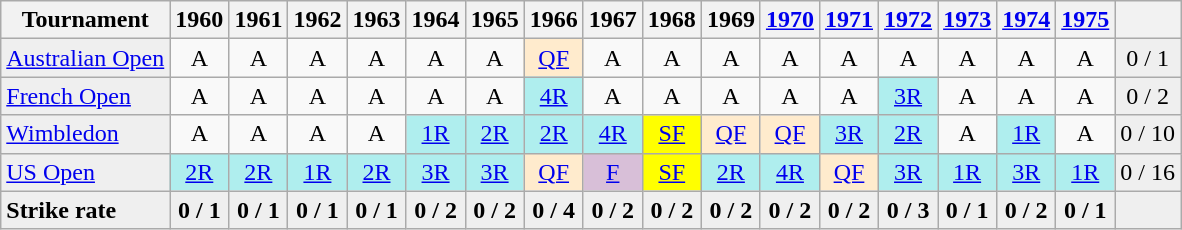<table class=wikitable style=text-align:center>
<tr>
<th>Tournament</th>
<th>1960</th>
<th>1961</th>
<th>1962</th>
<th>1963</th>
<th>1964</th>
<th>1965</th>
<th>1966</th>
<th>1967</th>
<th>1968</th>
<th>1969</th>
<th><a href='#'>1970</a></th>
<th><a href='#'>1971</a></th>
<th><a href='#'>1972</a></th>
<th><a href='#'>1973</a></th>
<th><a href='#'>1974</a></th>
<th><a href='#'>1975</a></th>
<th></th>
</tr>
<tr>
<td align=left bgcolor=#efefef><a href='#'>Australian Open</a></td>
<td>A</td>
<td>A</td>
<td>A</td>
<td>A</td>
<td>A</td>
<td>A</td>
<td bgcolor=ffebcd><a href='#'>QF</a></td>
<td>A</td>
<td>A</td>
<td>A</td>
<td>A</td>
<td>A</td>
<td>A</td>
<td>A</td>
<td>A</td>
<td>A</td>
<td bgcolor=#efefef>0 / 1</td>
</tr>
<tr>
<td align=left bgcolor=#efefef><a href='#'>French Open</a></td>
<td>A</td>
<td>A</td>
<td>A</td>
<td>A</td>
<td>A</td>
<td>A</td>
<td bgcolor=afeeee><a href='#'>4R</a></td>
<td>A</td>
<td>A</td>
<td>A</td>
<td>A</td>
<td>A</td>
<td bgcolor=afeeee><a href='#'>3R</a></td>
<td>A</td>
<td>A</td>
<td>A</td>
<td bgcolor=#efefef>0 / 2</td>
</tr>
<tr>
<td align=left bgcolor=#efefef><a href='#'>Wimbledon</a></td>
<td>A</td>
<td>A</td>
<td>A</td>
<td>A</td>
<td bgcolor=afeeee><a href='#'>1R</a></td>
<td bgcolor=afeeee><a href='#'>2R</a></td>
<td bgcolor=afeeee><a href='#'>2R</a></td>
<td bgcolor=afeeee><a href='#'>4R</a></td>
<td bgcolor=yellow><a href='#'>SF</a></td>
<td bgcolor=ffebcd><a href='#'>QF</a></td>
<td bgcolor=ffebcd><a href='#'>QF</a></td>
<td bgcolor=afeeee><a href='#'>3R</a></td>
<td bgcolor=afeeee><a href='#'>2R</a></td>
<td>A</td>
<td bgcolor=afeeee><a href='#'>1R</a></td>
<td>A</td>
<td bgcolor=#efefef>0 / 10</td>
</tr>
<tr>
<td align=left bgcolor=#efefef><a href='#'>US Open</a></td>
<td bgcolor=afeeee><a href='#'>2R</a></td>
<td bgcolor=afeeee><a href='#'>2R</a></td>
<td bgcolor=afeeee><a href='#'>1R</a></td>
<td bgcolor=afeeee><a href='#'>2R</a></td>
<td bgcolor=afeeee><a href='#'>3R</a></td>
<td bgcolor=afeeee><a href='#'>3R</a></td>
<td bgcolor=ffebcd><a href='#'>QF</a></td>
<td bgcolor=thistle><a href='#'>F</a></td>
<td bgcolor=yellow><a href='#'>SF</a></td>
<td bgcolor=afeeee><a href='#'>2R</a></td>
<td bgcolor=afeeee><a href='#'>4R</a></td>
<td bgcolor=ffebcd><a href='#'>QF</a></td>
<td bgcolor=afeeee><a href='#'>3R</a></td>
<td bgcolor=afeeee><a href='#'>1R</a></td>
<td bgcolor=afeeee><a href='#'>3R</a></td>
<td bgcolor=afeeee><a href='#'>1R</a></td>
<td bgcolor=#efefef>0 / 16</td>
</tr>
<tr style="font-weight:bold; background:#efefef;">
<td style=text-align:left>Strike rate</td>
<td>0 / 1</td>
<td>0 / 1</td>
<td>0 / 1</td>
<td>0 / 1</td>
<td>0 / 2</td>
<td>0 / 2</td>
<td>0 / 4</td>
<td>0 / 2</td>
<td>0 / 2</td>
<td>0 / 2</td>
<td>0 / 2</td>
<td>0 / 2</td>
<td>0 / 3</td>
<td>0 / 1</td>
<td>0 / 2</td>
<td>0 / 1</td>
<td></td>
</tr>
</table>
